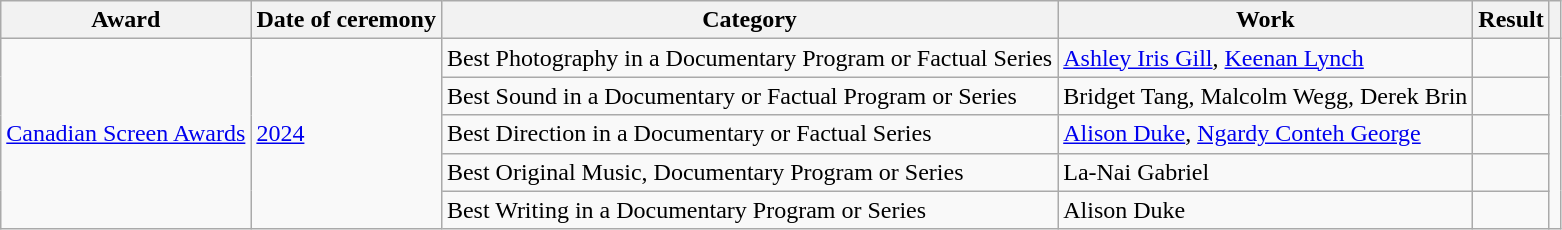<table class="wikitable plainrowheaders sortable">
<tr>
<th scope="col">Award</th>
<th scope="col">Date of ceremony</th>
<th scope="col">Category</th>
<th scope="col">Work</th>
<th scope="col">Result</th>
<th scope="col" class="unsortable"></th>
</tr>
<tr>
<td rowspan=5><a href='#'>Canadian Screen Awards</a></td>
<td rowspan=5><a href='#'>2024</a></td>
<td>Best Photography in a Documentary Program or Factual Series</td>
<td><a href='#'>Ashley Iris Gill</a>, <a href='#'>Keenan Lynch</a></td>
<td></td>
<td rowspan=5></td>
</tr>
<tr>
<td>Best Sound in a Documentary or Factual Program or Series</td>
<td>Bridget Tang, Malcolm Wegg, Derek Brin</td>
<td></td>
</tr>
<tr>
<td>Best Direction in a Documentary or Factual Series</td>
<td><a href='#'>Alison Duke</a>, <a href='#'>Ngardy Conteh George</a></td>
<td></td>
</tr>
<tr>
<td>Best Original Music, Documentary Program or Series</td>
<td>La-Nai Gabriel</td>
<td></td>
</tr>
<tr>
<td>Best Writing in a Documentary Program or Series</td>
<td>Alison Duke</td>
<td></td>
</tr>
</table>
